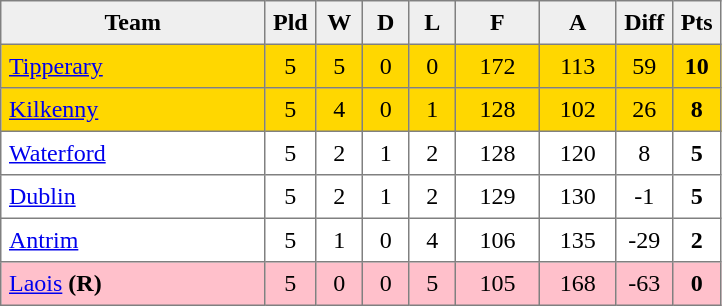<table style=border-collapse:collapse border=1 cellspacing=0 cellpadding=5>
<tr align=center bgcolor=#efefef>
<th width=165>Team</th>
<th width=20>Pld</th>
<th width=20>W</th>
<th width=20>D</th>
<th width=20>L</th>
<th width=45>F</th>
<th width=40>A</th>
<th width=20>Diff</th>
<th width=20>Pts</th>
</tr>
<tr align=center style="background:gold;">
<td style="text-align:left;"> <a href='#'>Tipperary</a></td>
<td>5</td>
<td>5</td>
<td>0</td>
<td>0</td>
<td>172</td>
<td>113</td>
<td>59</td>
<td><strong>10</strong></td>
</tr>
<tr align=center style="background:gold;">
<td style="text-align:left;"> <a href='#'>Kilkenny</a></td>
<td>5</td>
<td>4</td>
<td>0</td>
<td>1</td>
<td>128</td>
<td>102</td>
<td>26</td>
<td><strong>8</strong></td>
</tr>
<tr align=center>
<td style="text-align:left;"> <a href='#'>Waterford</a></td>
<td>5</td>
<td>2</td>
<td>1</td>
<td>2</td>
<td>128</td>
<td>120</td>
<td>8</td>
<td><strong>5</strong></td>
</tr>
<tr align=center>
<td style="text-align:left;"> <a href='#'>Dublin</a></td>
<td>5</td>
<td>2</td>
<td>1</td>
<td>2</td>
<td>129</td>
<td>130</td>
<td>-1</td>
<td><strong>5</strong></td>
</tr>
<tr align=center>
<td style="text-align:left;"> <a href='#'>Antrim</a></td>
<td>5</td>
<td>1</td>
<td>0</td>
<td>4</td>
<td>106</td>
<td>135</td>
<td>-29</td>
<td><strong>2</strong></td>
</tr>
<tr align=center style="background:#FFC0CB;">
<td style="text-align:left;"> <a href='#'>Laois</a> <strong>(R)</strong></td>
<td>5</td>
<td>0</td>
<td>0</td>
<td>5</td>
<td>105</td>
<td>168</td>
<td>-63</td>
<td><strong>0</strong></td>
</tr>
</table>
